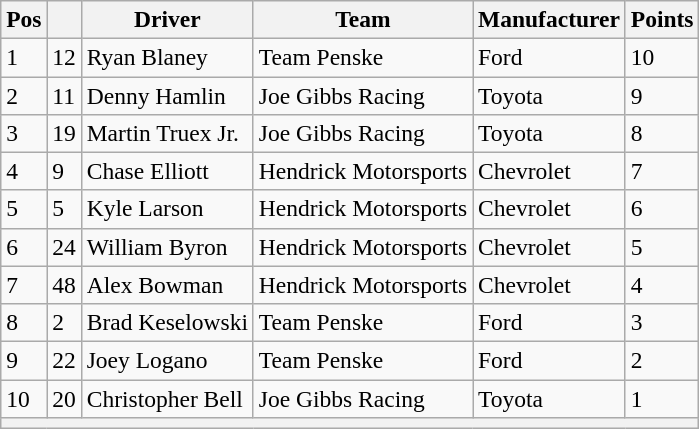<table class="wikitable" style="font-size:98%">
<tr>
<th>Pos</th>
<th></th>
<th>Driver</th>
<th>Team</th>
<th>Manufacturer</th>
<th>Points</th>
</tr>
<tr>
<td>1</td>
<td>12</td>
<td>Ryan Blaney</td>
<td>Team Penske</td>
<td>Ford</td>
<td>10</td>
</tr>
<tr>
<td>2</td>
<td>11</td>
<td>Denny Hamlin</td>
<td>Joe Gibbs Racing</td>
<td>Toyota</td>
<td>9</td>
</tr>
<tr>
<td>3</td>
<td>19</td>
<td>Martin Truex Jr.</td>
<td>Joe Gibbs Racing</td>
<td>Toyota</td>
<td>8</td>
</tr>
<tr>
<td>4</td>
<td>9</td>
<td>Chase Elliott</td>
<td>Hendrick Motorsports</td>
<td>Chevrolet</td>
<td>7</td>
</tr>
<tr>
<td>5</td>
<td>5</td>
<td>Kyle Larson</td>
<td>Hendrick Motorsports</td>
<td>Chevrolet</td>
<td>6</td>
</tr>
<tr>
<td>6</td>
<td>24</td>
<td>William Byron</td>
<td>Hendrick Motorsports</td>
<td>Chevrolet</td>
<td>5</td>
</tr>
<tr>
<td>7</td>
<td>48</td>
<td>Alex Bowman</td>
<td>Hendrick Motorsports</td>
<td>Chevrolet</td>
<td>4</td>
</tr>
<tr>
<td>8</td>
<td>2</td>
<td>Brad Keselowski</td>
<td>Team Penske</td>
<td>Ford</td>
<td>3</td>
</tr>
<tr>
<td>9</td>
<td>22</td>
<td>Joey Logano</td>
<td>Team Penske</td>
<td>Ford</td>
<td>2</td>
</tr>
<tr>
<td>10</td>
<td>20</td>
<td>Christopher Bell</td>
<td>Joe Gibbs Racing</td>
<td>Toyota</td>
<td>1</td>
</tr>
<tr>
<th colspan="6"></th>
</tr>
</table>
